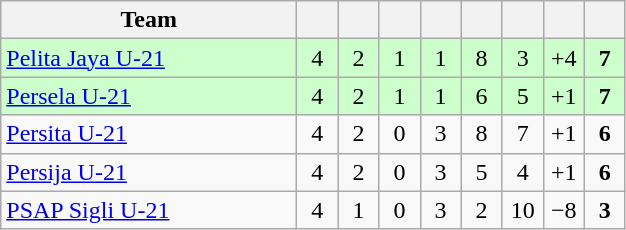<table class="wikitable" style="text-align:center">
<tr>
<th width=190>Team</th>
<th width=20></th>
<th width=20></th>
<th width=20></th>
<th width=20></th>
<th width=20></th>
<th width=20></th>
<th width=20></th>
<th width=20></th>
</tr>
<tr style="background:#cfc;">
<td align=left><a href='#'>Pelita Jaya U-21</a></td>
<td>4</td>
<td>2</td>
<td>1</td>
<td>1</td>
<td>8</td>
<td>3</td>
<td>+4</td>
<td><strong>7</strong></td>
</tr>
<tr style="background:#cfc;">
<td align=left><a href='#'>Persela U-21</a></td>
<td>4</td>
<td>2</td>
<td>1</td>
<td>1</td>
<td>6</td>
<td>5</td>
<td>+1</td>
<td><strong>7</strong></td>
</tr>
<tr>
<td align=left><a href='#'>Persita U-21</a></td>
<td>4</td>
<td>2</td>
<td>0</td>
<td>3</td>
<td>8</td>
<td>7</td>
<td>+1</td>
<td><strong>6</strong></td>
</tr>
<tr>
<td align=left><a href='#'>Persija U-21</a></td>
<td>4</td>
<td>2</td>
<td>0</td>
<td>3</td>
<td>5</td>
<td>4</td>
<td>+1</td>
<td><strong>6</strong></td>
</tr>
<tr>
<td align=left><a href='#'>PSAP Sigli U-21</a></td>
<td>4</td>
<td>1</td>
<td>0</td>
<td>3</td>
<td>2</td>
<td>10</td>
<td>−8</td>
<td><strong>3</strong></td>
</tr>
</table>
